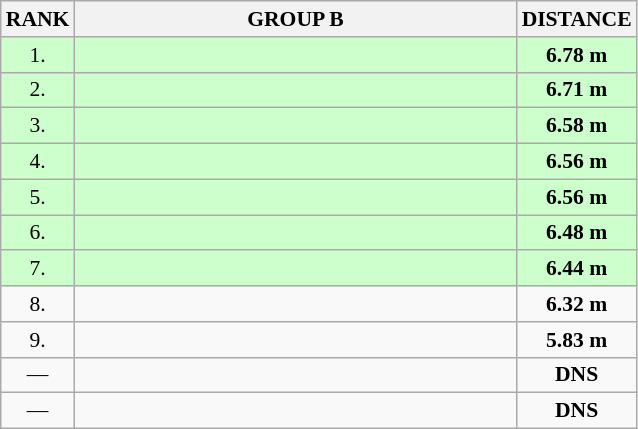<table class="wikitable" style="border-collapse: collapse; font-size: 90%;">
<tr>
<th>RANK</th>
<th style="width: 20em">GROUP B</th>
<th style="width: 5em">DISTANCE</th>
</tr>
<tr style="background:#ccffcc;">
<td align="center">1.</td>
<td></td>
<td align="center"><strong>6.78 m</strong></td>
</tr>
<tr style="background:#ccffcc;">
<td align="center">2.</td>
<td></td>
<td align="center"><strong>6.71 m</strong></td>
</tr>
<tr style="background:#ccffcc;">
<td align="center">3.</td>
<td></td>
<td align="center"><strong>6.58 m</strong></td>
</tr>
<tr style="background:#ccffcc;">
<td align="center">4.</td>
<td></td>
<td align="center"><strong>6.56 m</strong></td>
</tr>
<tr style="background:#ccffcc;">
<td align="center">5.</td>
<td></td>
<td align="center"><strong>6.56 m</strong></td>
</tr>
<tr style="background:#ccffcc;">
<td align="center">6.</td>
<td></td>
<td align="center"><strong>6.48 m</strong></td>
</tr>
<tr style="background:#ccffcc;">
<td align="center">7.</td>
<td></td>
<td align="center"><strong>6.44 m</strong></td>
</tr>
<tr>
<td align="center">8.</td>
<td></td>
<td align="center"><strong>6.32 m</strong></td>
</tr>
<tr>
<td align="center">9.</td>
<td></td>
<td align="center"><strong>5.83 m</strong></td>
</tr>
<tr>
<td align="center">—</td>
<td></td>
<td align="center"><strong>DNS</strong></td>
</tr>
<tr>
<td align="center">—</td>
<td></td>
<td align="center"><strong>DNS</strong></td>
</tr>
</table>
